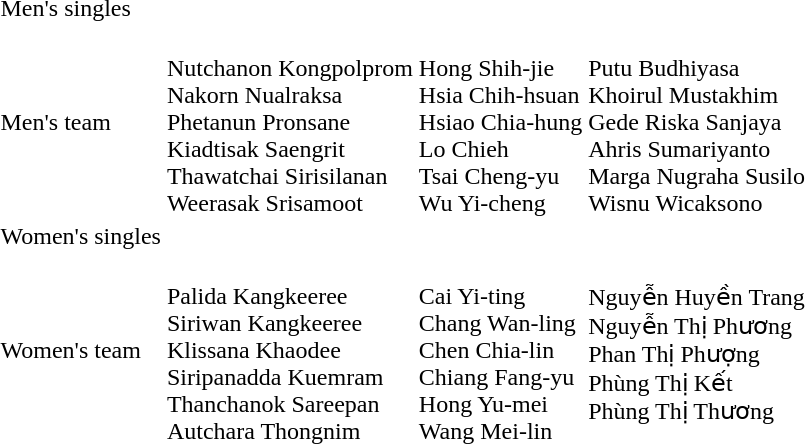<table>
<tr>
<td>Men's singles</td>
<td></td>
<td></td>
<td></td>
</tr>
<tr>
<td>Men's team</td>
<td><br>Nutchanon Kongpolprom<br>Nakorn Nualraksa<br>Phetanun Pronsane<br>Kiadtisak Saengrit<br>Thawatchai Sirisilanan<br>Weerasak Srisamoot</td>
<td><br>Hong Shih-jie<br>Hsia Chih-hsuan<br>Hsiao Chia-hung<br>Lo Chieh<br>Tsai Cheng-yu<br>Wu Yi-cheng</td>
<td><br>Putu Budhiyasa<br>Khoirul Mustakhim<br>Gede Riska Sanjaya<br>Ahris Sumariyanto<br>Marga Nugraha Susilo<br>Wisnu Wicaksono</td>
</tr>
<tr>
<td>Women's singles</td>
<td></td>
<td></td>
<td></td>
</tr>
<tr>
<td>Women's team</td>
<td><br>Palida Kangkeeree<br>Siriwan Kangkeeree<br>Klissana Khaodee<br>Siripanadda Kuemram<br>Thanchanok Sareepan<br>Autchara Thongnim</td>
<td><br>Cai Yi-ting<br>Chang Wan-ling<br>Chen Chia-lin<br>Chiang Fang-yu<br>Hong Yu-mei<br>Wang Mei-lin</td>
<td valign=top><br>Nguyễn Huyền Trang<br>Nguyễn Thị Phương<br>Phan Thị Phượng<br>Phùng Thị Kết<br>Phùng Thị Thương</td>
</tr>
</table>
